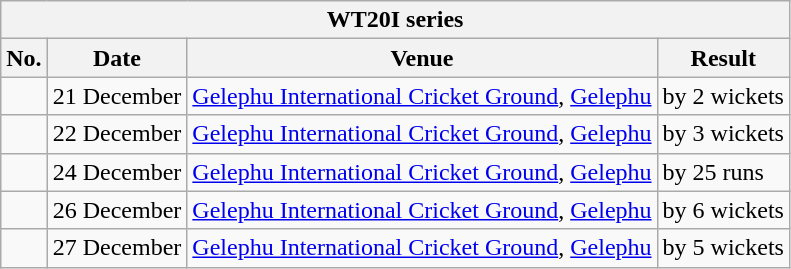<table class="wikitable">
<tr>
<th colspan="5">WT20I series</th>
</tr>
<tr>
<th>No.</th>
<th>Date</th>
<th>Venue</th>
<th>Result</th>
</tr>
<tr>
<td></td>
<td>21 December</td>
<td><a href='#'>Gelephu International Cricket Ground</a>, <a href='#'>Gelephu</a></td>
<td> by 2 wickets</td>
</tr>
<tr>
<td></td>
<td>22 December</td>
<td><a href='#'>Gelephu International Cricket Ground</a>, <a href='#'>Gelephu</a></td>
<td> by 3 wickets</td>
</tr>
<tr>
<td></td>
<td>24 December</td>
<td><a href='#'>Gelephu International Cricket Ground</a>, <a href='#'>Gelephu</a></td>
<td> by 25 runs</td>
</tr>
<tr>
<td></td>
<td>26 December</td>
<td><a href='#'>Gelephu International Cricket Ground</a>, <a href='#'>Gelephu</a></td>
<td> by 6 wickets</td>
</tr>
<tr>
<td></td>
<td>27 December</td>
<td><a href='#'>Gelephu International Cricket Ground</a>, <a href='#'>Gelephu</a></td>
<td> by 5 wickets</td>
</tr>
</table>
